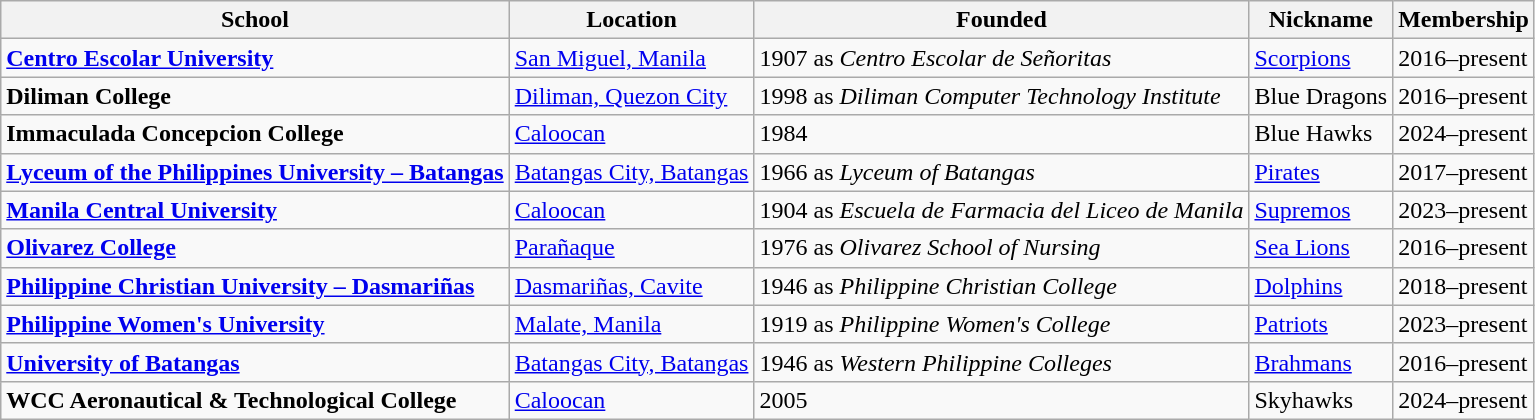<table class="wikitable">
<tr>
<th>School</th>
<th>Location</th>
<th>Founded</th>
<th>Nickname</th>
<th>Membership</th>
</tr>
<tr>
<td><strong><a href='#'>Centro Escolar University</a></strong></td>
<td><a href='#'>San Miguel, Manila</a></td>
<td>1907 as <em>Centro Escolar de Señoritas</em></td>
<td><a href='#'>Scorpions</a></td>
<td>2016–present</td>
</tr>
<tr>
<td><strong>Diliman College</strong></td>
<td><a href='#'>Diliman, Quezon City</a></td>
<td>1998 as <em>Diliman Computer Technology Institute</em></td>
<td>Blue Dragons</td>
<td>2016–present</td>
</tr>
<tr>
<td><strong>Immaculada Concepcion College</strong></td>
<td><a href='#'>Caloocan</a></td>
<td>1984</td>
<td>Blue Hawks</td>
<td>2024–present</td>
</tr>
<tr>
<td><strong><a href='#'>Lyceum of the Philippines University – Batangas</a></strong></td>
<td><a href='#'>Batangas City, Batangas</a></td>
<td>1966 as <em>Lyceum of Batangas</em></td>
<td><a href='#'>Pirates</a></td>
<td>2017–present</td>
</tr>
<tr>
<td><strong><a href='#'>Manila Central University</a></strong></td>
<td><a href='#'>Caloocan</a></td>
<td>1904 as <em>Escuela de Farmacia del Liceo de Manila</em></td>
<td><a href='#'>Supremos</a></td>
<td>2023–present</td>
</tr>
<tr>
<td><strong><a href='#'>Olivarez College</a></strong></td>
<td><a href='#'>Parañaque</a></td>
<td>1976 as <em>Olivarez School of Nursing</em></td>
<td><a href='#'>Sea Lions</a></td>
<td>2016–present</td>
</tr>
<tr>
<td><strong><a href='#'>Philippine Christian University – Dasmariñas</a></strong></td>
<td><a href='#'>Dasmariñas, Cavite</a></td>
<td>1946 as <em>Philippine Christian College</em></td>
<td><a href='#'>Dolphins</a></td>
<td>2018–present</td>
</tr>
<tr>
<td><strong><a href='#'>Philippine Women's University</a></strong></td>
<td><a href='#'>Malate, Manila</a></td>
<td>1919 as <em>Philippine Women's College</em></td>
<td><a href='#'>Patriots</a></td>
<td>2023–present</td>
</tr>
<tr>
<td><strong><a href='#'>University of Batangas</a></strong></td>
<td><a href='#'>Batangas City, Batangas</a></td>
<td>1946 as <em>Western Philippine Colleges</em></td>
<td><a href='#'>Brahmans</a></td>
<td>2016–present</td>
</tr>
<tr>
<td><strong>WCC Aeronautical & Technological College</strong></td>
<td><a href='#'>Caloocan</a></td>
<td>2005</td>
<td>Skyhawks</td>
<td>2024–present</td>
</tr>
</table>
